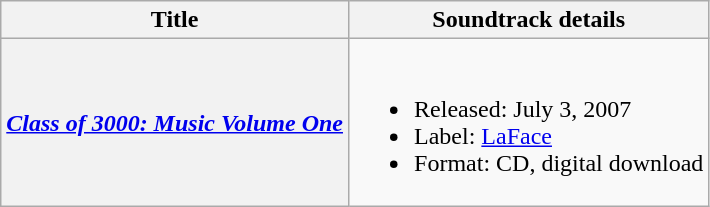<table class="wikitable plainrowheaders">
<tr>
<th>Title</th>
<th>Soundtrack details</th>
</tr>
<tr>
<th scope="row"><em><a href='#'>Class of 3000: Music Volume One</a></em></th>
<td><br><ul><li>Released: July 3, 2007</li><li>Label: <a href='#'>LaFace</a></li><li>Format: CD, digital download</li></ul></td>
</tr>
</table>
